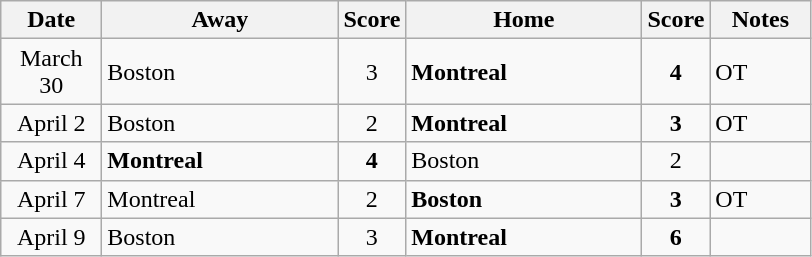<table class="wikitable">
<tr>
<th bgcolor="#DDDDFF" width="60">Date</th>
<th bgcolor="#DDDDFF" width="150">Away</th>
<th bgcolor="#DDDDFF" width="5">Score</th>
<th bgcolor="#DDDDFF" width="150">Home</th>
<th bgcolor="#DDDDFF" width="5">Score</th>
<th bgcolor="#DDDDFF" width="60">Notes</th>
</tr>
<tr>
<td align="center">March 30</td>
<td>Boston</td>
<td align="center">3</td>
<td><strong>Montreal </strong></td>
<td align="center"><strong>4</strong></td>
<td>OT</td>
</tr>
<tr>
<td align="center">April 2</td>
<td>Boston</td>
<td align="center">2</td>
<td><strong>Montreal </strong></td>
<td align="center"><strong>3</strong></td>
<td>OT</td>
</tr>
<tr>
<td align="center">April 4</td>
<td><strong>Montreal </strong></td>
<td align="center"><strong>4</strong></td>
<td>Boston</td>
<td align="center">2</td>
<td></td>
</tr>
<tr>
<td align="center">April 7</td>
<td>Montreal</td>
<td align="center">2</td>
<td><strong>Boston</strong></td>
<td align="center"><strong>3</strong></td>
<td>OT</td>
</tr>
<tr>
<td align="center">April 9</td>
<td>Boston</td>
<td align="center">3</td>
<td><strong>Montreal </strong></td>
<td align="center"><strong>6</strong></td>
<td></td>
</tr>
</table>
